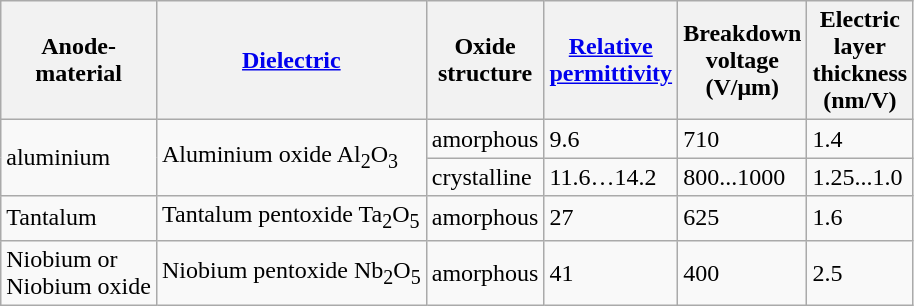<table class="wikitable">
<tr>
<th>Anode-<br>material</th>
<th><a href='#'>Dielectric</a></th>
<th>Oxide<br>structure</th>
<th><a href='#'>Relative<br>permittivity</a></th>
<th>Breakdown<br>voltage<br>(V/μm)</th>
<th>Electric<br>layer<br>thickness<br>(nm/V)</th>
</tr>
<tr>
<td rowspan="2">aluminium</td>
<td rowspan="2">Aluminium oxide Al<sub>2</sub>O<sub>3</sub></td>
<td>amorphous</td>
<td>9.6</td>
<td>710</td>
<td>1.4</td>
</tr>
<tr>
<td>crystalline</td>
<td>11.6…14.2</td>
<td>800...1000</td>
<td>1.25...1.0</td>
</tr>
<tr>
<td>Tantalum</td>
<td>Tantalum pentoxide Ta<sub>2</sub>O<sub>5</sub></td>
<td>amorphous</td>
<td>27</td>
<td>625</td>
<td>1.6</td>
</tr>
<tr>
<td>Niobium or<br>Niobium oxide</td>
<td>Niobium pentoxide Nb<sub>2</sub>O<sub>5</sub></td>
<td>amorphous</td>
<td>41</td>
<td>400</td>
<td>2.5</td>
</tr>
</table>
